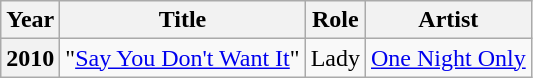<table class="wikitable plainrowheaders sortable">
<tr>
<th scope="col">Year</th>
<th scope="col">Title</th>
<th scope="col">Role</th>
<th scope="col" class="unsortable">Artist</th>
</tr>
<tr>
<th scope="row">2010</th>
<td>"<a href='#'>Say You Don't Want It</a>"</td>
<td>Lady</td>
<td><a href='#'>One Night Only</a></td>
</tr>
</table>
